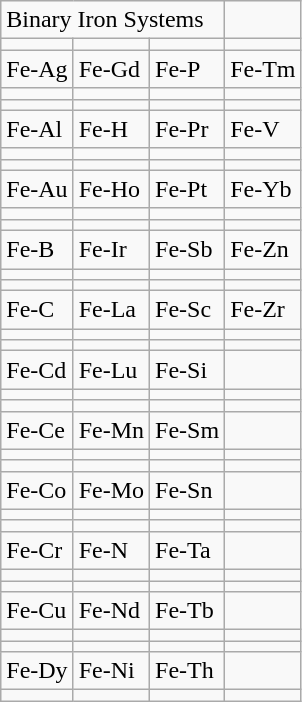<table class="wikitable sortable mw-collapsible mw-collapsed">
<tr>
<td colspan="3">Binary Iron  Systems</td>
<td></td>
</tr>
<tr>
<td></td>
<td></td>
<td></td>
<td></td>
</tr>
<tr>
<td>Fe-Ag</td>
<td>Fe-Gd</td>
<td>Fe-P</td>
<td>Fe-Tm</td>
</tr>
<tr>
<td></td>
<td></td>
<td></td>
<td></td>
</tr>
<tr>
<td></td>
<td></td>
<td></td>
<td></td>
</tr>
<tr>
<td>Fe-Al</td>
<td>Fe-H</td>
<td>Fe-Pr</td>
<td>Fe-V</td>
</tr>
<tr>
<td></td>
<td></td>
<td></td>
<td></td>
</tr>
<tr>
<td></td>
<td></td>
<td></td>
<td></td>
</tr>
<tr>
<td>Fe-Au</td>
<td>Fe-Ho</td>
<td>Fe-Pt</td>
<td>Fe-Yb</td>
</tr>
<tr>
<td></td>
<td></td>
<td></td>
<td></td>
</tr>
<tr>
<td></td>
<td></td>
<td></td>
<td></td>
</tr>
<tr>
<td>Fe-B</td>
<td>Fe-Ir</td>
<td>Fe-Sb</td>
<td>Fe-Zn</td>
</tr>
<tr>
<td></td>
<td></td>
<td></td>
<td></td>
</tr>
<tr>
<td></td>
<td></td>
<td></td>
<td></td>
</tr>
<tr>
<td>Fe-C</td>
<td>Fe-La</td>
<td>Fe-Sc</td>
<td>Fe-Zr</td>
</tr>
<tr>
<td></td>
<td></td>
<td></td>
<td></td>
</tr>
<tr>
<td></td>
<td></td>
<td></td>
<td></td>
</tr>
<tr>
<td>Fe-Cd</td>
<td>Fe-Lu</td>
<td>Fe-Si</td>
<td></td>
</tr>
<tr>
<td></td>
<td></td>
<td></td>
<td></td>
</tr>
<tr>
<td></td>
<td></td>
<td></td>
<td></td>
</tr>
<tr>
<td>Fe-Ce</td>
<td>Fe-Mn</td>
<td>Fe-Sm</td>
<td></td>
</tr>
<tr>
<td></td>
<td></td>
<td></td>
<td></td>
</tr>
<tr>
<td></td>
<td></td>
<td></td>
<td></td>
</tr>
<tr>
<td>Fe-Co</td>
<td>Fe-Mo</td>
<td>Fe-Sn</td>
<td></td>
</tr>
<tr>
<td></td>
<td></td>
<td></td>
<td></td>
</tr>
<tr>
<td></td>
<td></td>
<td></td>
<td></td>
</tr>
<tr>
<td>Fe-Cr</td>
<td>Fe-N</td>
<td>Fe-Ta</td>
<td></td>
</tr>
<tr>
<td></td>
<td></td>
<td></td>
<td></td>
</tr>
<tr>
<td></td>
<td></td>
<td></td>
<td></td>
</tr>
<tr>
<td>Fe-Cu</td>
<td>Fe-Nd</td>
<td>Fe-Tb</td>
<td></td>
</tr>
<tr>
<td></td>
<td></td>
<td></td>
<td></td>
</tr>
<tr>
<td></td>
<td></td>
<td></td>
<td></td>
</tr>
<tr>
<td>Fe-Dy</td>
<td>Fe-Ni</td>
<td>Fe-Th</td>
<td></td>
</tr>
<tr>
<td></td>
<td></td>
<td></td>
<td></td>
</tr>
</table>
